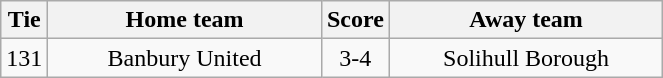<table class="wikitable" style="text-align:center;">
<tr>
<th width=20>Tie</th>
<th width=175>Home team</th>
<th width=20>Score</th>
<th width=175>Away team</th>
</tr>
<tr>
<td>131</td>
<td>Banbury United</td>
<td>3-4</td>
<td>Solihull Borough</td>
</tr>
</table>
